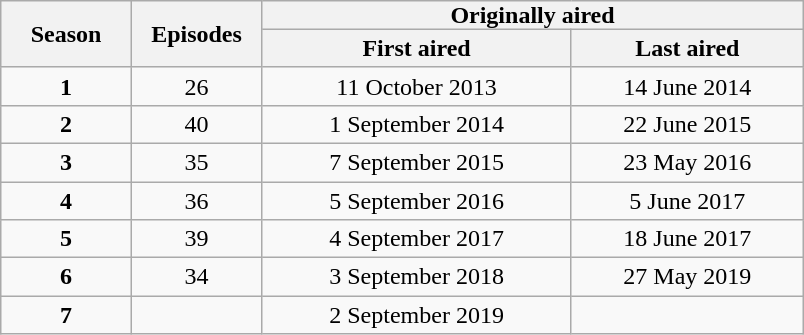<table class="wikitable" style="text-align:center;">
<tr>
<th style="padding: 0px 8px; width:70px;" rowspan="2" rowspan="2">Season</th>
<th style="padding: 0px 8px; width:70px;" rowspan="2">Episodes</th>
<th style="padding: 0px 80px; width:200px;" colspan="2">Originally aired</th>
</tr>
<tr>
<th>First aired</th>
<th>Last aired</th>
</tr>
<tr>
<td><strong>1</strong></td>
<td>26</td>
<td>11 October 2013</td>
<td>14 June 2014</td>
</tr>
<tr>
<td><strong>2</strong></td>
<td>40</td>
<td>1 September 2014</td>
<td>22 June 2015</td>
</tr>
<tr>
<td><strong>3</strong></td>
<td>35</td>
<td>7 September 2015</td>
<td>23 May 2016</td>
</tr>
<tr>
<td><strong>4</strong></td>
<td>36</td>
<td>5 September 2016</td>
<td>5 June 2017</td>
</tr>
<tr>
<td><strong>5</strong></td>
<td>39</td>
<td>4 September 2017</td>
<td>18 June 2017</td>
</tr>
<tr>
<td><strong>6</strong></td>
<td>34</td>
<td>3 September 2018</td>
<td>27 May 2019</td>
</tr>
<tr>
<td><strong>7</strong></td>
<td></td>
<td>2 September 2019</td>
<td></td>
</tr>
</table>
